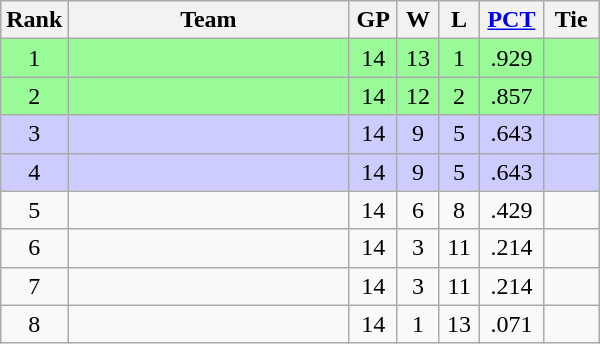<table class="wikitable" style="text-align:center;">
<tr>
<th>Rank</th>
<th width=180px>Team</th>
<th width=25px>GP</th>
<th width=20px>W</th>
<th width=20px>L</th>
<th width=35px><a href='#'>PCT</a></th>
<th width=30px>Tie</th>
</tr>
<tr bgcolor="#98fb98">
<td>1</td>
<td align="left"></td>
<td>14</td>
<td>13</td>
<td>1</td>
<td>.929</td>
<td></td>
</tr>
<tr bgcolor="#98fb98">
<td>2</td>
<td align="left"></td>
<td>14</td>
<td>12</td>
<td>2</td>
<td>.857</td>
<td></td>
</tr>
<tr bgcolor="#CCCCFF">
<td>3</td>
<td align="left"></td>
<td>14</td>
<td>9</td>
<td>5</td>
<td>.643</td>
<td></td>
</tr>
<tr bgcolor="#CCCCFF">
<td>4</td>
<td align="left"></td>
<td>14</td>
<td>9</td>
<td>5</td>
<td>.643</td>
<td></td>
</tr>
<tr>
<td>5</td>
<td align="left"></td>
<td>14</td>
<td>6</td>
<td>8</td>
<td>.429</td>
<td></td>
</tr>
<tr align=center>
<td>6</td>
<td align="left"></td>
<td>14</td>
<td>3</td>
<td>11</td>
<td>.214</td>
<td></td>
</tr>
<tr align=center>
<td>7</td>
<td align="left"></td>
<td>14</td>
<td>3</td>
<td>11</td>
<td>.214</td>
<td></td>
</tr>
<tr align=center>
<td>8</td>
<td align="left"></td>
<td>14</td>
<td>1</td>
<td>13</td>
<td>.071</td>
<td></td>
</tr>
</table>
